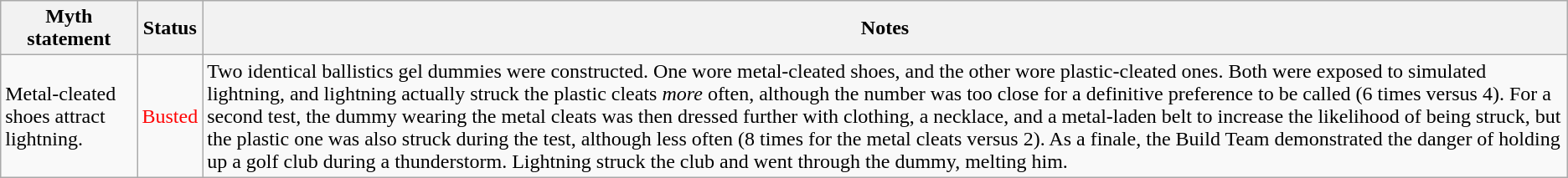<table class="wikitable plainrowheaders">
<tr>
<th>Myth statement</th>
<th>Status</th>
<th>Notes</th>
</tr>
<tr>
<td>Metal-cleated shoes attract lightning.</td>
<td style="color:red">Busted</td>
<td>Two identical ballistics gel dummies were constructed. One wore metal-cleated shoes, and the other wore plastic-cleated ones. Both were exposed to simulated lightning, and lightning actually struck the plastic cleats <em>more</em> often, although the number was too close for a definitive preference to be called (6 times versus 4). For a second test, the dummy wearing the metal cleats was then dressed further with clothing, a necklace, and a metal-laden belt to increase the likelihood of being struck, but the plastic one was also struck during the test, although less often (8 times for the metal cleats versus 2). As a finale, the Build Team demonstrated the danger of holding up a golf club during a thunderstorm. Lightning struck the club and went through the dummy, melting him.</td>
</tr>
</table>
